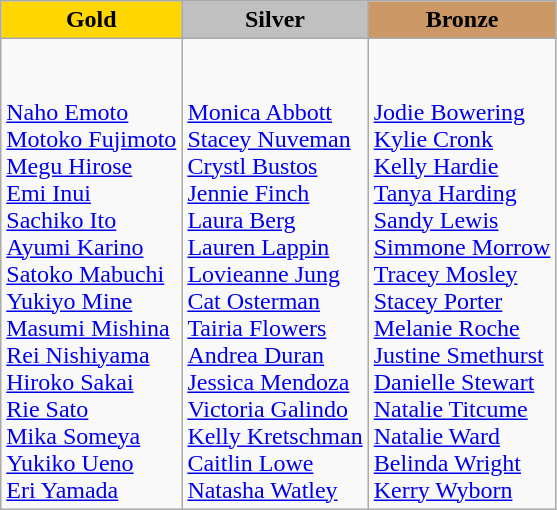<table class="wikitable">
<tr style="text-align:center;">
<td style="background:gold;"><strong>Gold</strong></td>
<td style="background:silver;"><strong>Silver</strong></td>
<td style="background:#c96;"><strong>Bronze</strong></td>
</tr>
<tr valign="top">
<td><br><br><a href='#'>Naho Emoto</a> <br> <a href='#'>Motoko Fujimoto</a> <br> <a href='#'>Megu Hirose</a> <br> <a href='#'>Emi Inui</a> <br> <a href='#'>Sachiko Ito</a> <br> <a href='#'>Ayumi Karino</a> <br> <a href='#'>Satoko Mabuchi</a> <br> <a href='#'>Yukiyo Mine</a> <br> <a href='#'>Masumi Mishina</a> <br> <a href='#'>Rei Nishiyama</a> <br> <a href='#'>Hiroko Sakai</a> <br> <a href='#'>Rie Sato</a> <br> <a href='#'>Mika Someya</a> <br> <a href='#'>Yukiko Ueno</a> <br> <a href='#'>Eri Yamada</a></td>
<td><br><br><a href='#'>Monica Abbott</a><br> <a href='#'>Stacey Nuveman</a><br> <a href='#'>Crystl Bustos</a><br> <a href='#'>Jennie Finch</a><br> <a href='#'>Laura Berg</a><br> <a href='#'>Lauren Lappin</a><br> <a href='#'>Lovieanne Jung</a><br> <a href='#'>Cat Osterman</a><br> <a href='#'>Tairia Flowers</a><br> <a href='#'>Andrea Duran</a><br> <a href='#'>Jessica Mendoza</a><br> <a href='#'>Victoria Galindo</a><br> <a href='#'>Kelly Kretschman</a><br> <a href='#'>Caitlin Lowe</a><br> <a href='#'>Natasha Watley</a></td>
<td> <br><br><a href='#'>Jodie Bowering</a><br> <a href='#'>Kylie Cronk</a><br> <a href='#'>Kelly Hardie</a><br> <a href='#'>Tanya Harding</a><br> <a href='#'>Sandy Lewis</a><br> <a href='#'>Simmone Morrow</a><br> <a href='#'>Tracey Mosley</a><br> <a href='#'>Stacey Porter</a><br> <a href='#'>Melanie Roche</a><br> <a href='#'>Justine Smethurst</a><br> <a href='#'>Danielle Stewart</a><br> <a href='#'>Natalie Titcume</a><br> <a href='#'>Natalie Ward</a><br> <a href='#'>Belinda Wright</a><br> <a href='#'>Kerry Wyborn</a></td>
</tr>
</table>
